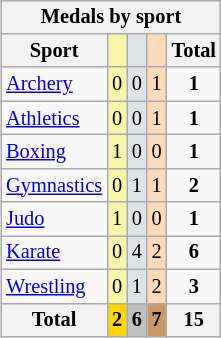<table class="wikitable" style="text-align:center;font-size:85%;float:right;clear:right;">
<tr style="background:#efefef;">
<th colspan=5>Medals by sport</th>
</tr>
<tr>
<th>Sport</th>
<td bgcolor=#f7f6a8></td>
<td bgcolor=#dce5e5></td>
<td bgcolor=#ffdab9></td>
<th>Total</th>
</tr>
<tr>
<td align=left><a href='#'>Archery</a></td>
<td bgcolor=#f7f6a8>0</td>
<td bgcolor=#dce5e5>0</td>
<td bgcolor=#ffdab9>1</td>
<td><strong>1</strong></td>
</tr>
<tr>
<td align=left><a href='#'>Athletics</a></td>
<td bgcolor=#f7f6a8>0</td>
<td bgcolor=#dce5e5>0</td>
<td bgcolor=#ffdab9>1</td>
<td><strong>1</strong></td>
</tr>
<tr>
<td align=left><a href='#'>Boxing</a></td>
<td bgcolor=#f7f6a8>1</td>
<td bgcolor=#dce5e5>0</td>
<td bgcolor=#ffdab9>0</td>
<td><strong>1</strong></td>
</tr>
<tr>
<td align=left><a href='#'>Gymnastics</a></td>
<td bgcolor=#f7f6a8>0</td>
<td bgcolor=#dce5e5>1</td>
<td bgcolor=#ffdab9>1</td>
<td><strong>2</strong></td>
</tr>
<tr>
<td align=left><a href='#'>Judo</a></td>
<td bgcolor=#f7f6a8>1</td>
<td bgcolor=#dce5e5>0</td>
<td bgcolor=#ffdab9>0</td>
<td><strong>1</strong></td>
</tr>
<tr>
<td align=left><a href='#'>Karate</a></td>
<td bgcolor=#f7f6a8>0</td>
<td bgcolor=#dce5e5>4</td>
<td bgcolor=#ffdab9>2</td>
<td><strong>6</strong></td>
</tr>
<tr>
<td align=left><a href='#'>Wrestling</a></td>
<td bgcolor=#f7f6a8>0</td>
<td bgcolor=#dce5e5>1</td>
<td bgcolor=#ffdab9>2</td>
<td><strong>3</strong></td>
</tr>
<tr>
<th>Total</th>
<th style="background:gold;">2</th>
<th style="background:silver;">6</th>
<th style="background:#c96;">7</th>
<th>15</th>
</tr>
</table>
